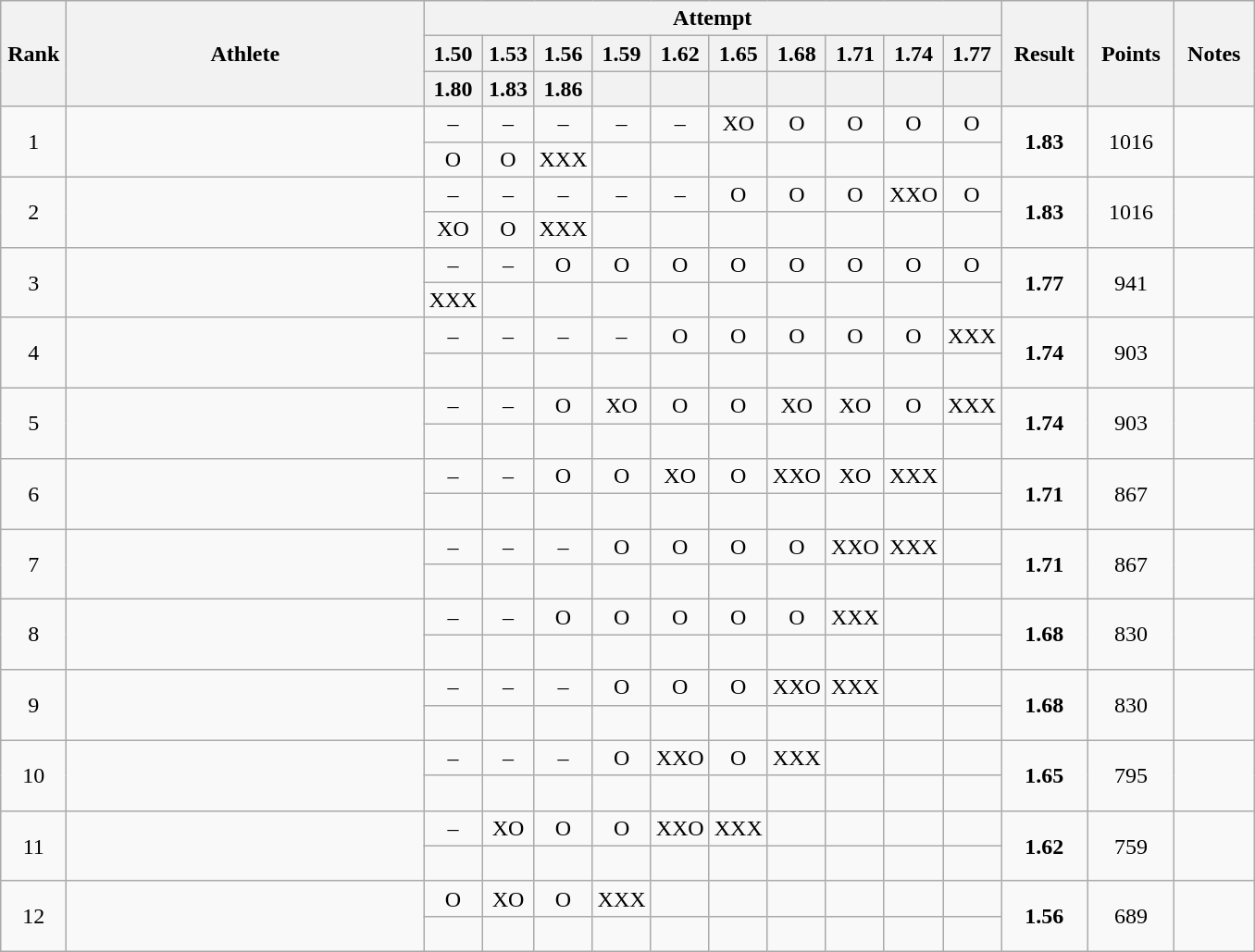<table class="wikitable" style="text-align:center">
<tr>
<th rowspan=3 width=40>Rank</th>
<th rowspan=3 width=250>Athlete</th>
<th colspan=10>Attempt</th>
<th rowspan=3 width=55>Result</th>
<th rowspan=3 width=55>Points</th>
<th rowspan=3 width=50>Notes</th>
</tr>
<tr>
<th width=30>1.50</th>
<th width=30>1.53</th>
<th width=30>1.56</th>
<th width=30>1.59</th>
<th width=30>1.62</th>
<th width=30>1.65</th>
<th width=30>1.68</th>
<th width=30>1.71</th>
<th width=30>1.74</th>
<th width=30>1.77</th>
</tr>
<tr>
<th>1.80</th>
<th>1.83</th>
<th>1.86</th>
<th></th>
<th></th>
<th></th>
<th></th>
<th></th>
<th></th>
<th></th>
</tr>
<tr>
<td rowspan=2>1</td>
<td rowspan=2 align="left"></td>
<td>–</td>
<td>–</td>
<td>–</td>
<td>–</td>
<td>–</td>
<td>XO</td>
<td>O</td>
<td>O</td>
<td>O</td>
<td>O</td>
<td rowspan=2><strong>1.83</strong></td>
<td rowspan=2>1016</td>
<td rowspan=2></td>
</tr>
<tr>
<td>O</td>
<td>O</td>
<td>XXX</td>
<td></td>
<td></td>
<td></td>
<td></td>
<td></td>
<td></td>
<td></td>
</tr>
<tr>
<td rowspan=2>2</td>
<td rowspan=2 align="left"></td>
<td>–</td>
<td>–</td>
<td>–</td>
<td>–</td>
<td>–</td>
<td>O</td>
<td>O</td>
<td>O</td>
<td>XXO</td>
<td>O</td>
<td rowspan=2><strong>1.83</strong></td>
<td rowspan=2>1016</td>
<td rowspan=2></td>
</tr>
<tr>
<td>XO</td>
<td>O</td>
<td>XXX</td>
<td></td>
<td></td>
<td></td>
<td></td>
<td></td>
<td></td>
<td></td>
</tr>
<tr>
<td rowspan=2>3</td>
<td rowspan=2 align="left"></td>
<td>–</td>
<td>–</td>
<td>O</td>
<td>O</td>
<td>O</td>
<td>O</td>
<td>O</td>
<td>O</td>
<td>O</td>
<td>O</td>
<td rowspan=2><strong>1.77</strong></td>
<td rowspan=2>941</td>
<td rowspan=2></td>
</tr>
<tr>
<td>XXX</td>
<td></td>
<td></td>
<td></td>
<td></td>
<td></td>
<td></td>
<td></td>
<td></td>
<td></td>
</tr>
<tr>
<td rowspan=2>4</td>
<td rowspan=2 align="left"></td>
<td>–</td>
<td>–</td>
<td>–</td>
<td>–</td>
<td>O</td>
<td>O</td>
<td>O</td>
<td>O</td>
<td>O</td>
<td>XXX</td>
<td rowspan=2><strong>1.74</strong></td>
<td rowspan=2>903</td>
<td rowspan=2></td>
</tr>
<tr>
<td> </td>
<td></td>
<td></td>
<td></td>
<td></td>
<td></td>
<td></td>
<td></td>
<td></td>
<td></td>
</tr>
<tr>
<td rowspan=2>5</td>
<td rowspan=2 align="left"></td>
<td>–</td>
<td>–</td>
<td>O</td>
<td>XO</td>
<td>O</td>
<td>O</td>
<td>XO</td>
<td>XO</td>
<td>O</td>
<td>XXX</td>
<td rowspan=2><strong>1.74</strong></td>
<td rowspan=2>903</td>
<td rowspan=2></td>
</tr>
<tr>
<td> </td>
<td></td>
<td></td>
<td></td>
<td></td>
<td></td>
<td></td>
<td></td>
<td></td>
<td></td>
</tr>
<tr>
<td rowspan=2>6</td>
<td rowspan=2 align="left"></td>
<td>–</td>
<td>–</td>
<td>O</td>
<td>O</td>
<td>XO</td>
<td>O</td>
<td>XXO</td>
<td>XO</td>
<td>XXX</td>
<td></td>
<td rowspan=2><strong>1.71</strong></td>
<td rowspan=2>867</td>
<td rowspan=2></td>
</tr>
<tr>
<td> </td>
<td></td>
<td></td>
<td></td>
<td></td>
<td></td>
<td></td>
<td></td>
<td></td>
<td></td>
</tr>
<tr>
<td rowspan=2>7</td>
<td rowspan=2 align="left"></td>
<td>–</td>
<td>–</td>
<td>–</td>
<td>O</td>
<td>O</td>
<td>O</td>
<td>O</td>
<td>XXO</td>
<td>XXX</td>
<td></td>
<td rowspan=2><strong>1.71</strong></td>
<td rowspan=2>867</td>
<td rowspan=2></td>
</tr>
<tr>
<td> </td>
<td></td>
<td></td>
<td></td>
<td></td>
<td></td>
<td></td>
<td></td>
<td></td>
<td></td>
</tr>
<tr>
<td rowspan=2>8</td>
<td rowspan=2 align="left"></td>
<td>–</td>
<td>–</td>
<td>O</td>
<td>O</td>
<td>O</td>
<td>O</td>
<td>O</td>
<td>XXX</td>
<td></td>
<td></td>
<td rowspan=2><strong>1.68</strong></td>
<td rowspan=2>830</td>
<td rowspan=2></td>
</tr>
<tr>
<td> </td>
<td></td>
<td></td>
<td></td>
<td></td>
<td></td>
<td></td>
<td></td>
<td></td>
<td></td>
</tr>
<tr>
<td rowspan=2>9</td>
<td rowspan=2 align="left"></td>
<td>–</td>
<td>–</td>
<td>–</td>
<td>O</td>
<td>O</td>
<td>O</td>
<td>XXO</td>
<td>XXX</td>
<td></td>
<td></td>
<td rowspan=2><strong>1.68</strong></td>
<td rowspan=2>830</td>
<td rowspan=2></td>
</tr>
<tr>
<td> </td>
<td></td>
<td></td>
<td></td>
<td></td>
<td></td>
<td></td>
<td></td>
<td></td>
<td></td>
</tr>
<tr>
<td rowspan=2>10</td>
<td rowspan=2 align="left"></td>
<td>–</td>
<td>–</td>
<td>–</td>
<td>O</td>
<td>XXO</td>
<td>O</td>
<td>XXX</td>
<td></td>
<td></td>
<td></td>
<td rowspan=2><strong>1.65</strong></td>
<td rowspan=2>795</td>
<td rowspan=2></td>
</tr>
<tr>
<td> </td>
<td></td>
<td></td>
<td></td>
<td></td>
<td></td>
<td></td>
<td></td>
<td></td>
<td></td>
</tr>
<tr>
<td rowspan=2>11</td>
<td rowspan=2 align="left"></td>
<td>–</td>
<td>XO</td>
<td>O</td>
<td>O</td>
<td>XXO</td>
<td>XXX</td>
<td></td>
<td></td>
<td></td>
<td></td>
<td rowspan=2><strong>1.62</strong></td>
<td rowspan=2>759</td>
<td rowspan=2></td>
</tr>
<tr>
<td> </td>
<td></td>
<td></td>
<td></td>
<td></td>
<td></td>
<td></td>
<td></td>
<td></td>
<td></td>
</tr>
<tr>
<td rowspan=2>12</td>
<td rowspan=2 align="left"></td>
<td>O</td>
<td>XO</td>
<td>O</td>
<td>XXX</td>
<td></td>
<td></td>
<td></td>
<td></td>
<td></td>
<td></td>
<td rowspan=2><strong>1.56</strong></td>
<td rowspan=2>689</td>
<td rowspan=2></td>
</tr>
<tr>
<td> </td>
<td></td>
<td></td>
<td></td>
<td></td>
<td></td>
<td></td>
<td></td>
<td></td>
<td></td>
</tr>
</table>
